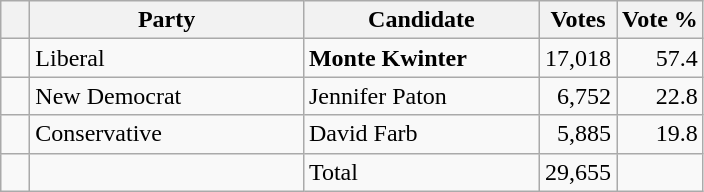<table class="wikitable">
<tr>
<th></th>
<th scope="col" width="175">Party</th>
<th scope="col" width="150">Candidate</th>
<th>Votes</th>
<th>Vote %</th>
</tr>
<tr>
<td>   </td>
<td>Liberal</td>
<td><strong>Monte Kwinter</strong></td>
<td align=right>17,018</td>
<td align=right>57.4</td>
</tr>
<tr>
<td>   </td>
<td>New Democrat</td>
<td>Jennifer Paton</td>
<td align=right>6,752</td>
<td align=right>22.8</td>
</tr>
<tr |>
<td>   </td>
<td>Conservative</td>
<td>David Farb</td>
<td align=right>5,885</td>
<td align=right>19.8</td>
</tr>
<tr>
<td></td>
<td></td>
<td>Total</td>
<td align=right>29,655</td>
<td></td>
</tr>
</table>
